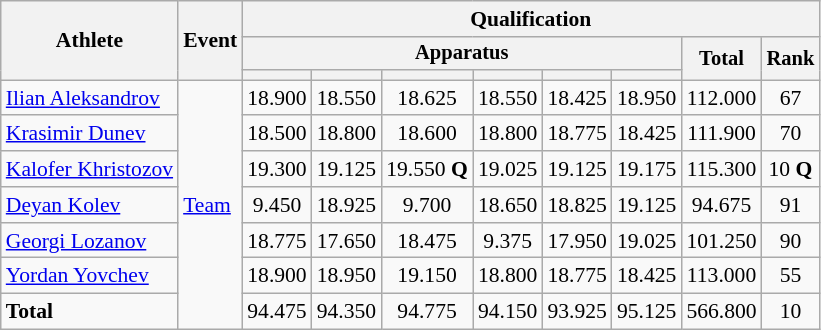<table class="wikitable" style="font-size:90%">
<tr>
<th rowspan=3>Athlete</th>
<th rowspan=3>Event</th>
<th colspan =8>Qualification</th>
</tr>
<tr style="font-size:95%">
<th colspan=6>Apparatus</th>
<th rowspan=2>Total</th>
<th rowspan=2>Rank</th>
</tr>
<tr style="font-size:95%">
<th></th>
<th></th>
<th></th>
<th></th>
<th></th>
<th></th>
</tr>
<tr align=center>
<td align=left><a href='#'>Ilian Aleksandrov</a></td>
<td align=left rowspan=7><a href='#'>Team</a></td>
<td>18.900</td>
<td>18.550</td>
<td>18.625</td>
<td>18.550</td>
<td>18.425</td>
<td>18.950</td>
<td>112.000</td>
<td>67</td>
</tr>
<tr align=center>
<td align=left><a href='#'>Krasimir Dunev</a></td>
<td>18.500</td>
<td>18.800</td>
<td>18.600</td>
<td>18.800</td>
<td>18.775</td>
<td>18.425</td>
<td>111.900</td>
<td>70</td>
</tr>
<tr align=center>
<td align=left><a href='#'>Kalofer Khristozov</a></td>
<td>19.300</td>
<td>19.125</td>
<td>19.550 <strong>Q</strong></td>
<td>19.025</td>
<td>19.125</td>
<td>19.175</td>
<td>115.300</td>
<td>10 <strong>Q</strong></td>
</tr>
<tr align=center>
<td align=left><a href='#'>Deyan Kolev</a></td>
<td>9.450</td>
<td>18.925</td>
<td>9.700</td>
<td>18.650</td>
<td>18.825</td>
<td>19.125</td>
<td>94.675</td>
<td>91</td>
</tr>
<tr align=center>
<td align=left><a href='#'>Georgi Lozanov</a></td>
<td>18.775</td>
<td>17.650</td>
<td>18.475</td>
<td>9.375</td>
<td>17.950</td>
<td>19.025</td>
<td>101.250</td>
<td>90</td>
</tr>
<tr align=center>
<td align=left><a href='#'>Yordan Yovchev</a></td>
<td>18.900</td>
<td>18.950</td>
<td>19.150</td>
<td>18.800</td>
<td>18.775</td>
<td>18.425</td>
<td>113.000</td>
<td>55</td>
</tr>
<tr align=center>
<td align=left><strong>Total</strong></td>
<td>94.475</td>
<td>94.350</td>
<td>94.775</td>
<td>94.150</td>
<td>93.925</td>
<td>95.125</td>
<td>566.800</td>
<td>10</td>
</tr>
</table>
